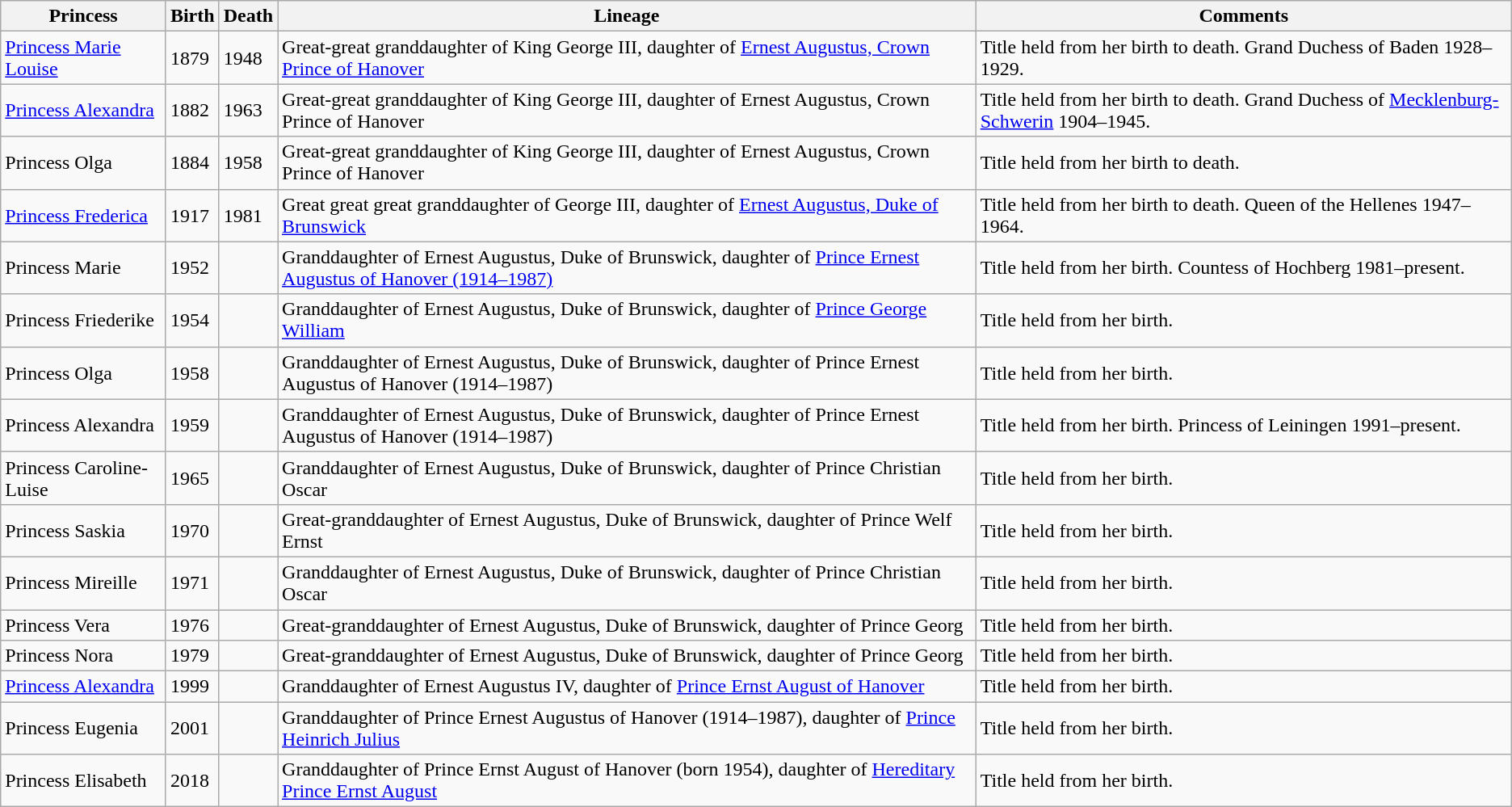<table class="wikitable">
<tr>
<th>Princess</th>
<th>Birth</th>
<th>Death</th>
<th>Lineage</th>
<th>Comments</th>
</tr>
<tr>
<td><a href='#'>Princess Marie Louise</a></td>
<td>1879</td>
<td>1948</td>
<td>Great-great granddaughter of King George III, daughter of <a href='#'>Ernest Augustus, Crown Prince of Hanover</a></td>
<td>Title held from her birth to death. Grand Duchess of Baden 1928–1929.</td>
</tr>
<tr>
<td><a href='#'>Princess Alexandra</a></td>
<td>1882</td>
<td>1963</td>
<td>Great-great granddaughter of King George III, daughter of Ernest Augustus, Crown Prince of Hanover</td>
<td>Title held from her birth to death. Grand Duchess of <a href='#'>Mecklenburg-Schwerin</a> 1904–1945.</td>
</tr>
<tr>
<td>Princess Olga</td>
<td>1884</td>
<td>1958</td>
<td>Great-great granddaughter of King George III, daughter of Ernest Augustus, Crown Prince of Hanover</td>
<td>Title held from her birth to death.</td>
</tr>
<tr>
<td><a href='#'>Princess Frederica</a></td>
<td>1917</td>
<td>1981</td>
<td>Great great great granddaughter of George III, daughter of <a href='#'>Ernest Augustus, Duke of Brunswick</a></td>
<td>Title held from her birth to death. Queen of the Hellenes 1947–1964.</td>
</tr>
<tr>
<td>Princess Marie</td>
<td>1952</td>
<td></td>
<td>Granddaughter of Ernest Augustus, Duke of Brunswick, daughter of <a href='#'>Prince Ernest Augustus of Hanover (1914–1987)</a></td>
<td>Title held from her birth. Countess of Hochberg 1981–present.</td>
</tr>
<tr>
<td>Princess Friederike</td>
<td>1954</td>
<td></td>
<td>Granddaughter of Ernest Augustus, Duke of Brunswick, daughter of <a href='#'>Prince George William</a></td>
<td>Title held from her birth.</td>
</tr>
<tr>
<td>Princess Olga</td>
<td>1958</td>
<td></td>
<td>Granddaughter of Ernest Augustus, Duke of Brunswick, daughter of Prince Ernest Augustus of Hanover (1914–1987)</td>
<td>Title held from her birth.</td>
</tr>
<tr>
<td>Princess Alexandra</td>
<td>1959</td>
<td></td>
<td>Granddaughter of Ernest Augustus, Duke of Brunswick, daughter of Prince Ernest Augustus of Hanover (1914–1987)</td>
<td>Title held from her birth. Princess of Leiningen 1991–present.</td>
</tr>
<tr>
<td>Princess Caroline-Luise</td>
<td>1965</td>
<td></td>
<td>Granddaughter of Ernest Augustus, Duke of Brunswick, daughter of Prince Christian Oscar</td>
<td>Title held from her birth.</td>
</tr>
<tr>
<td>Princess Saskia</td>
<td>1970</td>
<td></td>
<td>Great-granddaughter of Ernest Augustus, Duke of Brunswick, daughter of Prince Welf Ernst</td>
<td>Title held from her birth.</td>
</tr>
<tr>
<td>Princess Mireille</td>
<td>1971</td>
<td></td>
<td>Granddaughter of Ernest Augustus, Duke of Brunswick, daughter of Prince Christian Oscar</td>
<td>Title held from her birth.</td>
</tr>
<tr>
<td>Princess Vera</td>
<td>1976</td>
<td></td>
<td>Great-granddaughter of Ernest Augustus, Duke of Brunswick, daughter of Prince Georg</td>
<td>Title held from her birth.</td>
</tr>
<tr>
<td>Princess Nora</td>
<td>1979</td>
<td></td>
<td>Great-granddaughter of Ernest Augustus, Duke of Brunswick, daughter of Prince Georg</td>
<td>Title held from her birth.</td>
</tr>
<tr>
<td><a href='#'>Princess Alexandra</a></td>
<td>1999</td>
<td></td>
<td>Granddaughter of Ernest Augustus IV, daughter of <a href='#'>Prince Ernst August of Hanover</a></td>
<td>Title held from her birth.</td>
</tr>
<tr>
<td>Princess Eugenia</td>
<td>2001</td>
<td></td>
<td>Granddaughter of Prince Ernest Augustus of Hanover (1914–1987), daughter of <a href='#'>Prince Heinrich Julius</a></td>
<td>Title held from her birth.</td>
</tr>
<tr>
<td>Princess Elisabeth</td>
<td>2018</td>
<td></td>
<td>Granddaughter of Prince Ernst August of Hanover (born 1954), daughter of <a href='#'>Hereditary Prince Ernst August</a></td>
<td>Title held from her birth.</td>
</tr>
</table>
